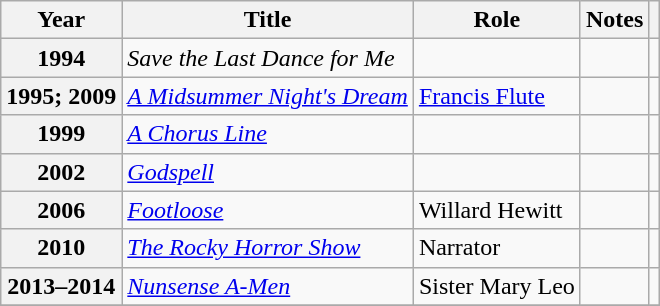<table class="wikitable plainrowheaders sortable">
<tr>
<th scope="col">Year</th>
<th scope="col">Title</th>
<th scope="col">Role</th>
<th scope="col" class="unsortable">Notes</th>
<th scope="col" class="unsortable"></th>
</tr>
<tr>
<th scope="row">1994</th>
<td><em>Save the Last Dance for Me</em></td>
<td></td>
<td></td>
<td></td>
</tr>
<tr>
<th scope="row">1995; 2009</th>
<td><em><a href='#'>A Midsummer Night's Dream</a></em></td>
<td><a href='#'>Francis Flute</a></td>
<td></td>
<td></td>
</tr>
<tr>
<th scope="row">1999</th>
<td><em><a href='#'>A Chorus Line</a></em></td>
<td></td>
<td></td>
<td></td>
</tr>
<tr>
<th scope="row">2002</th>
<td><em><a href='#'>Godspell</a></em></td>
<td></td>
<td></td>
<td></td>
</tr>
<tr>
<th scope="row">2006</th>
<td><em><a href='#'>Footloose</a></em></td>
<td>Willard Hewitt</td>
<td></td>
<td></td>
</tr>
<tr>
<th scope="row">2010</th>
<td><em><a href='#'>The Rocky Horror Show</a></em></td>
<td>Narrator</td>
<td></td>
<td></td>
</tr>
<tr>
<th scope="row">2013–2014</th>
<td><em><a href='#'>Nunsense A-Men</a></em></td>
<td>Sister Mary Leo</td>
<td></td>
<td></td>
</tr>
<tr>
</tr>
</table>
